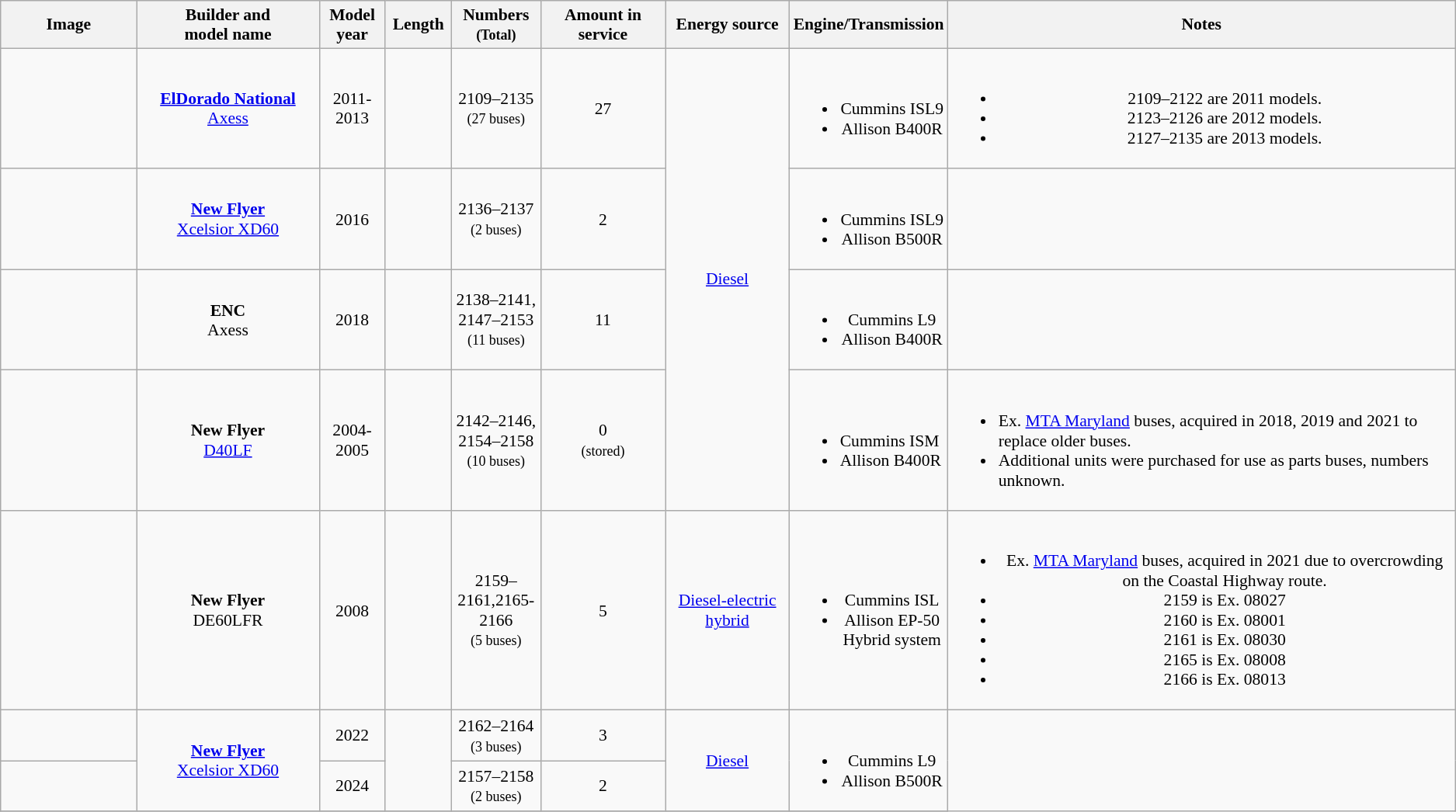<table class="wikitable" style="font-size: 90%;" |>
<tr>
<th style=width:110px;>Image</th>
<th style=width:150px;>Builder and<br>model name</th>
<th style=width:50px;>Model year</th>
<th style=width:50px;>Length</th>
<th style=width:70px;>Numbers<br><small>(Total)</small></th>
<th style=width:100px;>Amount in service</th>
<th style=width:100px;>Energy source</th>
<th style=width:100px;>Engine/Transmission</th>
<th>Notes</th>
</tr>
<tr>
<td align=center></td>
<td align=center><strong><a href='#'>ElDorado National</a></strong><br><a href='#'>Axess</a></td>
<td align=center>2011-2013</td>
<td align=center></td>
<td align=center>2109–2135<br><small>(27 buses)</small></td>
<td align=center>27</td>
<td rowspan=4 align=center><a href='#'>Diesel</a></td>
<td align=center><br><ul><li>Cummins ISL9</li><li>Allison B400R</li></ul></td>
<td align=center><br><ul><li>2109–2122 are 2011 models.</li><li>2123–2126 are 2012 models.</li><li>2127–2135 are 2013 models.</li></ul></td>
</tr>
<tr>
<td align=center></td>
<td align=center><strong><a href='#'>New Flyer</a></strong><br><a href='#'>Xcelsior XD60</a></td>
<td align=center>2016</td>
<td align=center></td>
<td align=center>2136–2137<br><small>(2 buses)</small></td>
<td align=center>2</td>
<td align=center><br><ul><li>Cummins ISL9</li><li>Allison B500R</li></ul></td>
</tr>
<tr>
<td align=center></td>
<td align=center><strong>ENC</strong><br>Axess</td>
<td align=center>2018</td>
<td align=center></td>
<td align=center>2138–2141, 2147–2153<br><small>(11 buses)</small></td>
<td align=center>11</td>
<td align=center><br><ul><li>Cummins L9</li><li>Allison B400R</li></ul></td>
<td align=center></td>
</tr>
<tr>
<td align=center></td>
<td align=center><strong>New Flyer</strong><br><a href='#'>D40LF</a></td>
<td align=center>2004-2005</td>
<td align=center></td>
<td align=center>2142–2146, 2154–2158<br><small>(10 buses)</small></td>
<td align=center>0<br><small>(stored)</small></td>
<td align-center><br><ul><li>Cummins ISM</li><li>Allison B400R</li></ul></td>
<td align-center><br><ul><li>Ex. <a href='#'>MTA Maryland</a> buses, acquired in 2018, 2019 and 2021 to replace older buses.</li><li>Additional units were purchased for use as parts buses, numbers unknown.</li></ul></td>
</tr>
<tr>
<td align=center></td>
<td align=center><strong>New Flyer</strong><br>DE60LFR</td>
<td align=center>2008</td>
<td align=center></td>
<td align=center>2159–2161,2165-2166<br><small>(5 buses)</small></td>
<td align=center>5</td>
<td align=center><a href='#'>Diesel-electric hybrid</a></td>
<td align=center><br><ul><li>Cummins ISL</li><li>Allison EP-50 Hybrid system</li></ul></td>
<td align=center><br><ul><li>Ex. <a href='#'>MTA Maryland</a> buses, acquired in 2021 due to overcrowding on the Coastal Highway route.</li><li>2159 is Ex. 08027</li><li>2160 is Ex. 08001</li><li>2161 is Ex. 08030</li><li>2165 is Ex. 08008</li><li>2166 is Ex. 08013</li></ul></td>
</tr>
<tr>
<td align=center></td>
<td rowspan=2 align=center><strong><a href='#'>New Flyer</a></strong><br><a href='#'>Xcelsior XD60</a></td>
<td align=center>2022</td>
<td rowspan=2 align=center></td>
<td align=center>2162–2164<br><small>(3 buses)</small></td>
<td align=center>3</td>
<td rowspan=2 align=center><a href='#'>Diesel</a></td>
<td rowspan=2 align=center><br><ul><li>Cummins L9</li><li>Allison B500R</li></ul></td>
</tr>
<tr>
<td align=center></td>
<td align=center>2024</td>
<td align=center>2157–2158<br><small>(2 buses)</small></td>
<td align=center>2</td>
</tr>
<tr>
</tr>
</table>
